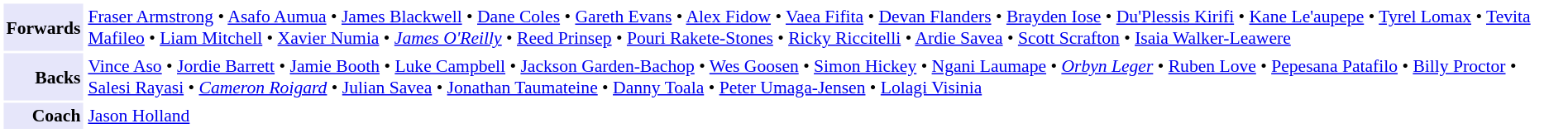<table cellpadding="2" style="border: 1px solid white; font-size:90%;">
<tr>
<td style="text-align:right;" bgcolor="lavender"><strong>Forwards</strong></td>
<td style="text-align:left;"><a href='#'>Fraser Armstrong</a> • <a href='#'>Asafo Aumua</a> • <a href='#'>James Blackwell</a> • <a href='#'>Dane Coles</a> • <a href='#'>Gareth Evans</a> • <a href='#'>Alex Fidow</a> • <a href='#'>Vaea Fifita</a> • <a href='#'>Devan Flanders</a> • <a href='#'>Brayden Iose</a> • <a href='#'>Du'Plessis Kirifi</a> • <a href='#'>Kane Le'aupepe</a> • <a href='#'>Tyrel Lomax</a> • <a href='#'>Tevita Mafileo</a> • <a href='#'>Liam Mitchell</a> • <a href='#'>Xavier Numia</a> • <em><a href='#'>James O'Reilly</a></em> • <a href='#'>Reed Prinsep</a> • <a href='#'>Pouri Rakete-Stones</a> • <a href='#'>Ricky Riccitelli</a> • <a href='#'>Ardie Savea</a> • <a href='#'>Scott Scrafton</a> • <a href='#'>Isaia Walker-Leawere</a></td>
</tr>
<tr>
<td style="text-align:right;" bgcolor="lavender"><strong>Backs</strong></td>
<td style="text-align:left;"><a href='#'>Vince Aso</a> • <a href='#'>Jordie Barrett</a> • <a href='#'>Jamie Booth</a> • <a href='#'>Luke Campbell</a> • <a href='#'>Jackson Garden-Bachop</a> • <a href='#'>Wes Goosen</a> • <a href='#'>Simon Hickey</a> • <a href='#'>Ngani Laumape</a> • <em><a href='#'>Orbyn Leger</a></em> • <a href='#'>Ruben Love</a> • <a href='#'>Pepesana Patafilo</a> • <a href='#'>Billy Proctor</a> • <a href='#'>Salesi Rayasi</a> • <em><a href='#'>Cameron Roigard</a></em> • <a href='#'>Julian Savea</a> • <a href='#'>Jonathan Taumateine</a> • <a href='#'>Danny Toala</a> • <a href='#'>Peter Umaga-Jensen</a> • <a href='#'>Lolagi Visinia</a></td>
</tr>
<tr>
<td style="text-align:right;" bgcolor="lavender"><strong>Coach</strong></td>
<td style="text-align:left;"><a href='#'>Jason Holland</a></td>
</tr>
</table>
